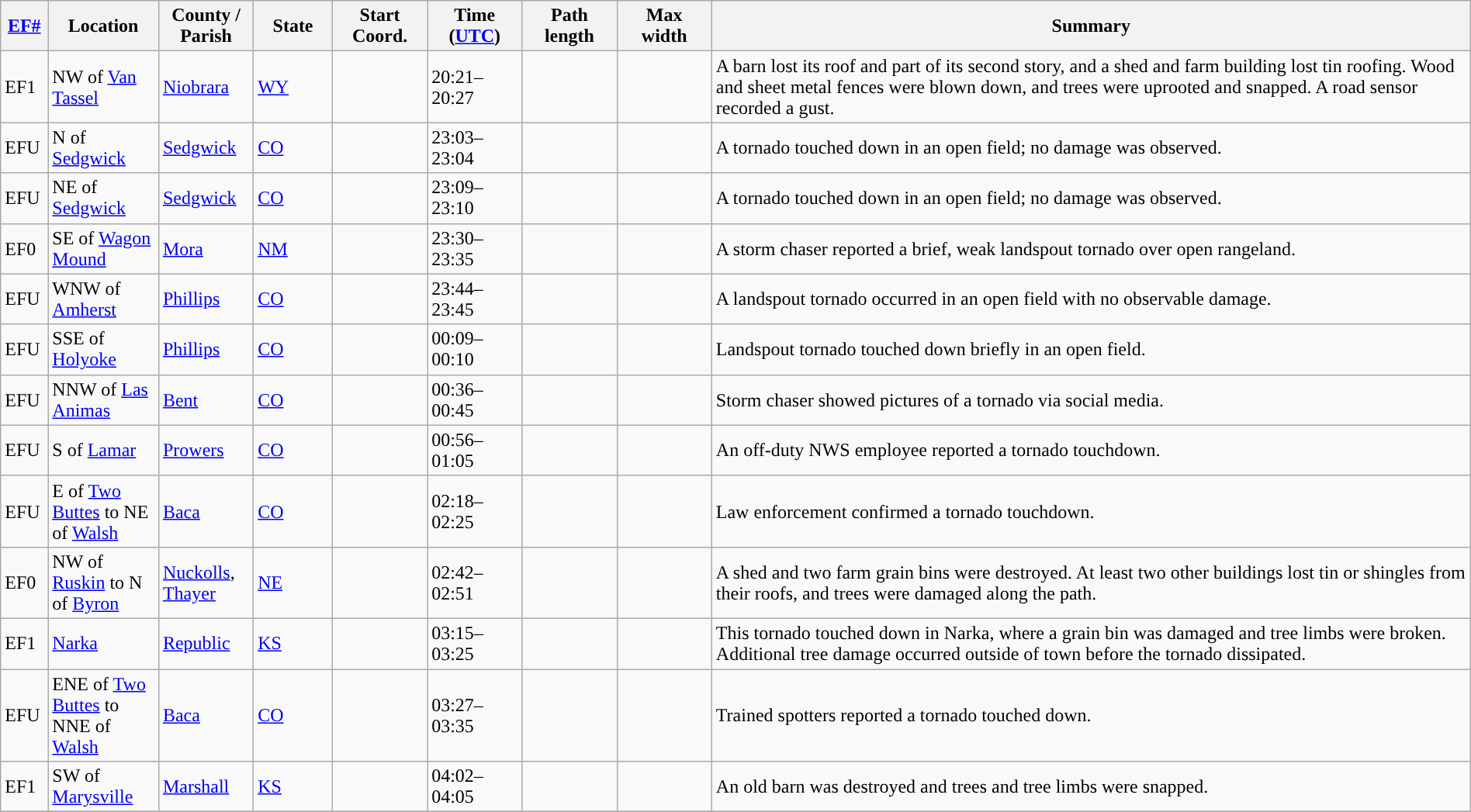<table class="wikitable sortable" style="width:100%;">
<tr>
<th scope="col"  style="width:3%; text-align:center;"><a href='#'>EF#</a></th>
<th scope="col"  style="width:7%; text-align:center;" class="unsortable">Location</th>
<th scope="col"  style="width:6%; text-align:center;" class="unsortable">County / Parish</th>
<th scope="col"  style="width:5%; text-align:center;">State</th>
<th scope="col"  style="width:6%; text-align:center;">Start Coord.</th>
<th scope="col"  style="width:6%; text-align:center;">Time (<a href='#'>UTC</a>)</th>
<th scope="col"  style="width:6%; text-align:center;">Path length</th>
<th scope="col"  style="width:6%; text-align:center;">Max width</th>
<th scope="col" class="unsortable" style="width:48%; text-align:center;">Summary</th>
</tr>
<tr>
<td>EF1</td>
<td>NW of <a href='#'>Van Tassel</a></td>
<td><a href='#'>Niobrara</a></td>
<td><a href='#'>WY</a></td>
<td></td>
<td>20:21–20:27</td>
<td></td>
<td></td>
<td>A barn lost its roof and part of its second story, and a shed and farm building lost tin roofing. Wood and sheet metal fences were blown down, and trees were uprooted and snapped. A road sensor recorded a  gust.</td>
</tr>
<tr>
<td>EFU</td>
<td>N of <a href='#'>Sedgwick</a></td>
<td><a href='#'>Sedgwick</a></td>
<td><a href='#'>CO</a></td>
<td></td>
<td>23:03–23:04</td>
<td></td>
<td></td>
<td>A tornado touched down in an open field; no damage was observed.</td>
</tr>
<tr>
<td>EFU</td>
<td>NE of <a href='#'>Sedgwick</a></td>
<td><a href='#'>Sedgwick</a></td>
<td><a href='#'>CO</a></td>
<td></td>
<td>23:09–23:10</td>
<td></td>
<td></td>
<td>A tornado touched down in an open field; no damage was observed.</td>
</tr>
<tr>
<td>EF0</td>
<td>SE of <a href='#'>Wagon Mound</a></td>
<td><a href='#'>Mora</a></td>
<td><a href='#'>NM</a></td>
<td></td>
<td>23:30–23:35</td>
<td></td>
<td></td>
<td>A storm chaser reported a brief, weak landspout tornado over open rangeland.</td>
</tr>
<tr>
<td>EFU</td>
<td>WNW of <a href='#'>Amherst</a></td>
<td><a href='#'>Phillips</a></td>
<td><a href='#'>CO</a></td>
<td></td>
<td>23:44–23:45</td>
<td></td>
<td></td>
<td>A landspout tornado occurred in an open field with no observable damage.</td>
</tr>
<tr>
<td>EFU</td>
<td>SSE of <a href='#'>Holyoke</a></td>
<td><a href='#'>Phillips</a></td>
<td><a href='#'>CO</a></td>
<td></td>
<td>00:09–00:10</td>
<td></td>
<td></td>
<td>Landspout tornado touched down briefly in an open field.</td>
</tr>
<tr>
<td>EFU</td>
<td>NNW of <a href='#'>Las Animas</a></td>
<td><a href='#'>Bent</a></td>
<td><a href='#'>CO</a></td>
<td></td>
<td>00:36–00:45</td>
<td></td>
<td></td>
<td>Storm chaser showed pictures of a tornado via social media.</td>
</tr>
<tr>
<td>EFU</td>
<td>S of <a href='#'>Lamar</a></td>
<td><a href='#'>Prowers</a></td>
<td><a href='#'>CO</a></td>
<td></td>
<td>00:56–01:05</td>
<td></td>
<td></td>
<td>An off-duty NWS employee reported a tornado touchdown.</td>
</tr>
<tr>
<td>EFU</td>
<td>E of <a href='#'>Two Buttes</a> to NE of <a href='#'>Walsh</a></td>
<td><a href='#'>Baca</a></td>
<td><a href='#'>CO</a></td>
<td></td>
<td>02:18–02:25</td>
<td></td>
<td></td>
<td>Law enforcement confirmed a tornado touchdown.</td>
</tr>
<tr>
<td>EF0</td>
<td>NW of <a href='#'>Ruskin</a> to N of <a href='#'>Byron</a></td>
<td><a href='#'>Nuckolls</a>, <a href='#'>Thayer</a></td>
<td><a href='#'>NE</a></td>
<td></td>
<td>02:42–02:51</td>
<td></td>
<td></td>
<td>A shed and two farm grain bins were destroyed. At least two other buildings lost tin or shingles from their roofs, and trees were damaged along the path.</td>
</tr>
<tr>
<td>EF1</td>
<td><a href='#'>Narka</a></td>
<td><a href='#'>Republic</a></td>
<td><a href='#'>KS</a></td>
<td></td>
<td>03:15–03:25</td>
<td></td>
<td></td>
<td>This tornado touched down in Narka, where a grain bin was damaged and tree limbs were broken. Additional tree damage occurred outside of town before the tornado dissipated.</td>
</tr>
<tr>
<td>EFU</td>
<td>ENE of <a href='#'>Two Buttes</a> to NNE of <a href='#'>Walsh</a></td>
<td><a href='#'>Baca</a></td>
<td><a href='#'>CO</a></td>
<td></td>
<td>03:27–03:35</td>
<td></td>
<td></td>
<td>Trained spotters reported a tornado touched down.</td>
</tr>
<tr>
<td>EF1</td>
<td>SW of <a href='#'>Marysville</a></td>
<td><a href='#'>Marshall</a></td>
<td><a href='#'>KS</a></td>
<td></td>
<td>04:02–04:05</td>
<td></td>
<td></td>
<td>An old barn was destroyed and trees and tree limbs were snapped.</td>
</tr>
<tr>
</tr>
</table>
